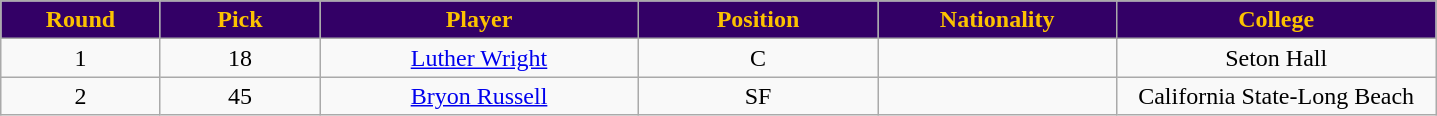<table class="wikitable sortable sortable">
<tr>
<th style="background:#306; color:#FCC200" width="10%">Round</th>
<th style="background:#306; color:#FCC200" width="10%">Pick</th>
<th style="background:#306; color:#FCC200" width="20%">Player</th>
<th style="background:#306; color:#FCC200" width="15%">Position</th>
<th style="background:#306; color:#FCC200" width="15%">Nationality</th>
<th style="background:#306; color:#FCC200" width="20%">College</th>
</tr>
<tr style="text-align: center">
<td>1</td>
<td>18</td>
<td><a href='#'>Luther Wright</a></td>
<td>C</td>
<td></td>
<td>Seton Hall</td>
</tr>
<tr style="text-align: center">
<td>2</td>
<td>45</td>
<td><a href='#'>Bryon Russell</a></td>
<td>SF</td>
<td></td>
<td>California State-Long Beach</td>
</tr>
</table>
